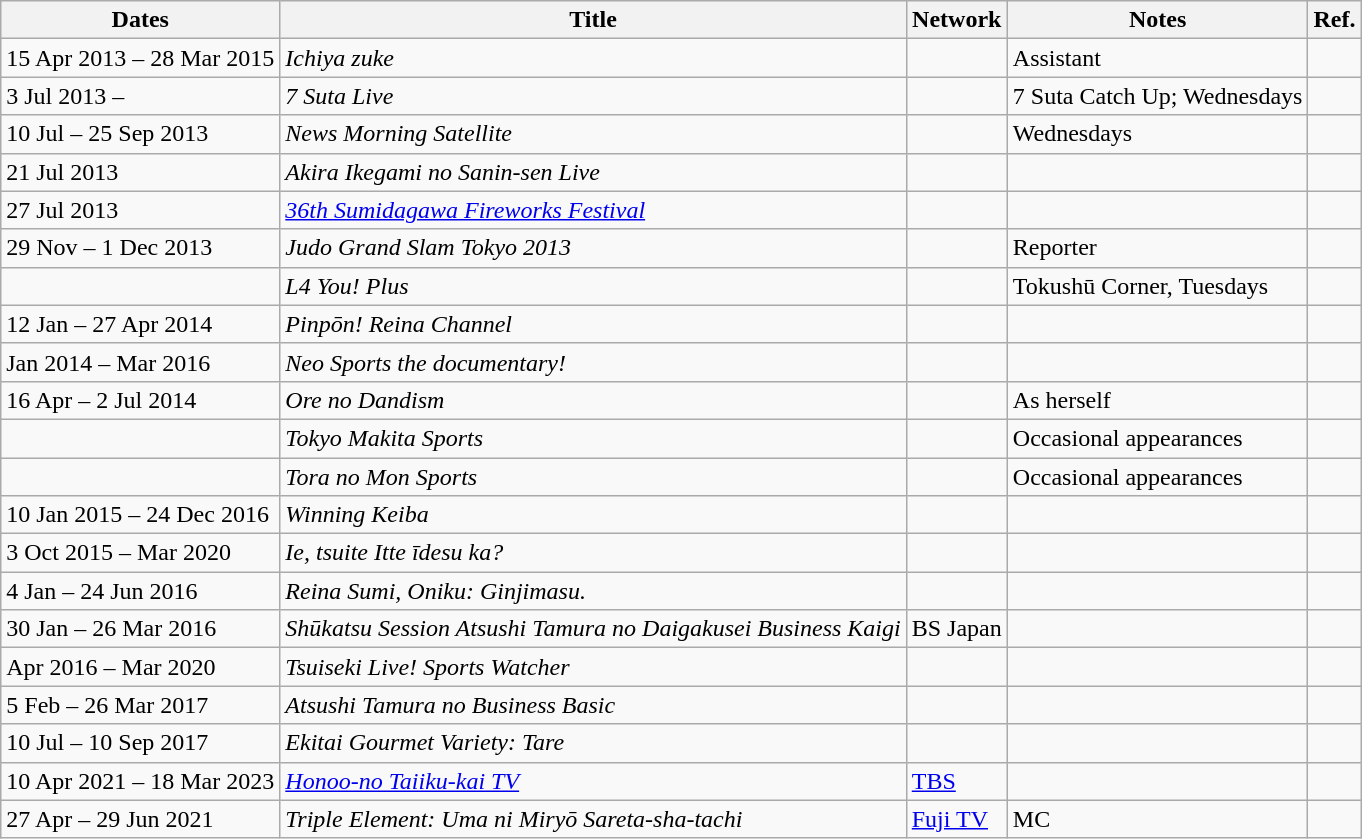<table class="wikitable">
<tr>
<th>Dates</th>
<th>Title</th>
<th>Network</th>
<th>Notes</th>
<th>Ref.</th>
</tr>
<tr>
<td>15 Apr 2013 – 28 Mar 2015</td>
<td><em>Ichiya zuke</em></td>
<td></td>
<td>Assistant</td>
<td></td>
</tr>
<tr>
<td>3 Jul 2013 –</td>
<td><em>7 Suta Live</em></td>
<td></td>
<td>7 Suta Catch Up; Wednesdays</td>
<td></td>
</tr>
<tr>
<td>10 Jul – 25 Sep 2013</td>
<td><em>News Morning Satellite</em></td>
<td></td>
<td>Wednesdays</td>
<td></td>
</tr>
<tr>
<td>21 Jul 2013</td>
<td><em>Akira Ikegami no Sanin-sen Live</em></td>
<td></td>
<td></td>
<td></td>
</tr>
<tr>
<td>27 Jul 2013</td>
<td><em><a href='#'>36th Sumidagawa Fireworks Festival</a></em></td>
<td></td>
<td></td>
<td></td>
</tr>
<tr>
<td>29 Nov – 1 Dec 2013</td>
<td><em>Judo Grand Slam Tokyo 2013</em></td>
<td></td>
<td>Reporter</td>
<td></td>
</tr>
<tr>
<td></td>
<td><em>L4 You! Plus</em></td>
<td></td>
<td>Tokushū Corner, Tuesdays</td>
<td></td>
</tr>
<tr>
<td>12 Jan – 27 Apr 2014</td>
<td><em>Pinpōn! Reina Channel</em></td>
<td></td>
<td></td>
<td></td>
</tr>
<tr>
<td>Jan 2014 – Mar 2016</td>
<td><em>Neo Sports the documentary!</em></td>
<td></td>
<td></td>
<td></td>
</tr>
<tr>
<td>16 Apr – 2 Jul 2014</td>
<td><em>Ore no Dandism</em></td>
<td></td>
<td>As herself</td>
<td></td>
</tr>
<tr>
<td></td>
<td><em>Tokyo Makita Sports</em></td>
<td></td>
<td>Occasional appearances</td>
<td></td>
</tr>
<tr>
<td></td>
<td><em>Tora no Mon Sports</em></td>
<td></td>
<td>Occasional appearances</td>
<td></td>
</tr>
<tr>
<td>10 Jan 2015 – 24 Dec 2016</td>
<td><em>Winning Keiba</em></td>
<td></td>
<td></td>
<td></td>
</tr>
<tr>
<td>3 Oct 2015 – Mar 2020</td>
<td><em>Ie, tsuite Itte īdesu ka?</em></td>
<td></td>
<td></td>
<td></td>
</tr>
<tr>
<td>4 Jan – 24 Jun 2016</td>
<td><em>Reina Sumi, Oniku: Ginjimasu.</em></td>
<td></td>
<td></td>
<td></td>
</tr>
<tr>
<td>30 Jan – 26 Mar 2016</td>
<td><em>Shūkatsu Session Atsushi Tamura no Daigakusei Business Kaigi</em></td>
<td>BS Japan</td>
<td></td>
<td></td>
</tr>
<tr>
<td>Apr 2016 – Mar 2020</td>
<td><em>Tsuiseki Live! Sports Watcher</em></td>
<td></td>
<td></td>
<td></td>
</tr>
<tr>
<td>5 Feb – 26 Mar 2017</td>
<td><em>Atsushi Tamura no Business Basic</em></td>
<td></td>
<td></td>
<td></td>
</tr>
<tr>
<td>10 Jul – 10 Sep 2017</td>
<td><em>Ekitai Gourmet Variety: Tare</em></td>
<td></td>
<td></td>
<td></td>
</tr>
<tr>
<td>10 Apr 2021 – 18 Mar 2023</td>
<td><em><a href='#'>Honoo-no Taiiku-kai TV</a></em></td>
<td><a href='#'>TBS</a></td>
<td></td>
<td></td>
</tr>
<tr>
<td>27 Apr – 29 Jun 2021</td>
<td><em>Triple Element: Uma ni Miryō Sareta-sha-tachi</em></td>
<td><a href='#'>Fuji TV</a></td>
<td>MC</td>
<td></td>
</tr>
</table>
